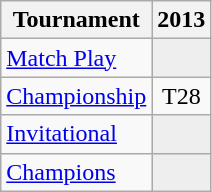<table class="wikitable" style="text-align:center;">
<tr>
<th>Tournament</th>
<th>2013</th>
</tr>
<tr>
<td align="left"><a href='#'>Match Play</a></td>
<td style="background:#eeeeee;"></td>
</tr>
<tr>
<td align="left"><a href='#'>Championship</a></td>
<td>T28</td>
</tr>
<tr>
<td align="left"><a href='#'>Invitational</a></td>
<td style="background:#eeeeee;"></td>
</tr>
<tr>
<td align="left"><a href='#'>Champions</a></td>
<td style="background:#eeeeee;"></td>
</tr>
</table>
